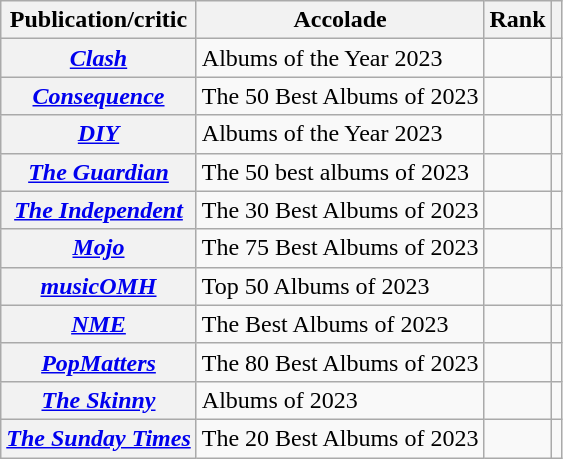<table class="wikitable sortable plainrowheaders">
<tr>
<th scope="col">Publication/critic</th>
<th scope="col">Accolade</th>
<th scope="col">Rank</th>
<th scope="col" class="unsortable"></th>
</tr>
<tr>
<th scope="row"><em><a href='#'>Clash</a></em></th>
<td>Albums of the Year 2023</td>
<td></td>
<td></td>
</tr>
<tr>
<th scope="row"><em><a href='#'>Consequence</a></em></th>
<td>The 50 Best Albums of 2023</td>
<td></td>
<td></td>
</tr>
<tr>
<th scope="row"><em><a href='#'>DIY</a></em></th>
<td>Albums of the Year 2023</td>
<td></td>
<td></td>
</tr>
<tr>
<th scope="row"><em><a href='#'>The Guardian</a></em></th>
<td>The 50 best albums of 2023</td>
<td></td>
<td></td>
</tr>
<tr>
<th scope="row"><em><a href='#'>The Independent</a></em></th>
<td>The 30 Best Albums of 2023</td>
<td></td>
<td></td>
</tr>
<tr>
<th scope="row"><em><a href='#'>Mojo</a></em></th>
<td>The 75 Best Albums of 2023</td>
<td></td>
<td></td>
</tr>
<tr>
<th scope="row"><em><a href='#'>musicOMH</a></em></th>
<td>Top 50 Albums of 2023</td>
<td></td>
<td></td>
</tr>
<tr>
<th scope="row"><em><a href='#'>NME</a></em></th>
<td>The Best Albums of 2023</td>
<td></td>
<td></td>
</tr>
<tr>
<th scope="row"><em><a href='#'>PopMatters</a></em></th>
<td>The 80 Best Albums of 2023</td>
<td></td>
<td></td>
</tr>
<tr>
<th scope="row"><em><a href='#'>The Skinny</a></em></th>
<td>Albums of 2023</td>
<td></td>
<td></td>
</tr>
<tr>
<th scope="row"><em><a href='#'>The Sunday Times</a></em></th>
<td>The 20 Best Albums of 2023</td>
<td></td>
<td></td>
</tr>
</table>
